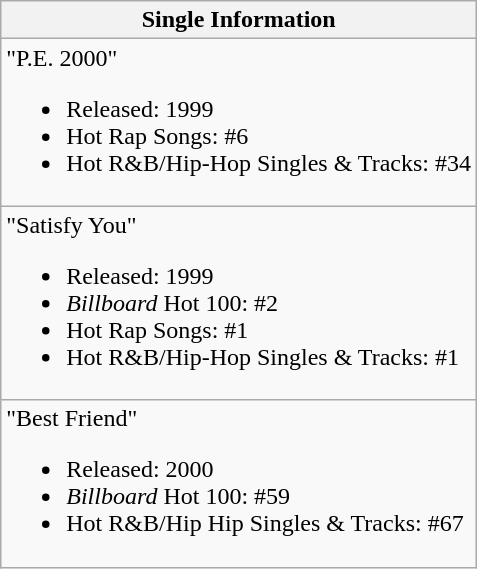<table class="wikitable">
<tr>
<th>Single Information</th>
</tr>
<tr>
<td align="left">"P.E. 2000"<br><ul><li>Released: 1999</li><li>Hot Rap Songs: #6</li><li>Hot R&B/Hip-Hop Singles & Tracks: #34</li></ul></td>
</tr>
<tr>
<td align="left">"Satisfy You"<br><ul><li>Released: 1999</li><li><em>Billboard</em> Hot 100: #2</li><li>Hot Rap Songs: #1</li><li>Hot R&B/Hip-Hop Singles & Tracks: #1</li></ul></td>
</tr>
<tr>
<td align="left">"Best Friend"<br><ul><li>Released: 2000</li><li><em>Billboard</em> Hot 100: #59</li><li>Hot R&B/Hip Hip Singles & Tracks: #67</li></ul></td>
</tr>
</table>
